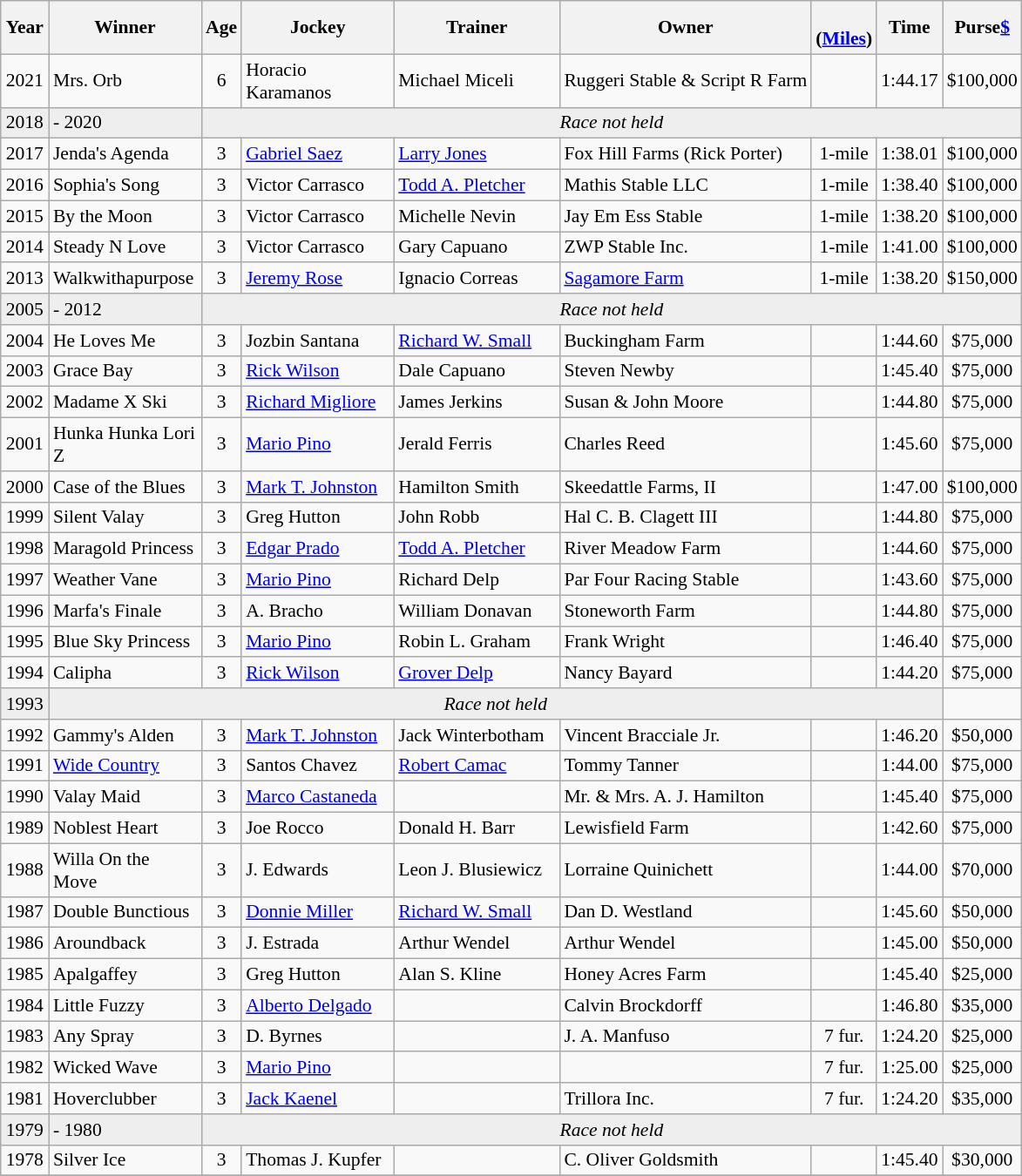<table class="wikitable sortable" style="font-size:90%">
<tr>
<th style="width:30px">Year</th>
<th style="width:110px">Winner</th>
<th style="width:20px">Age</th>
<th style="width:110px">Jockey</th>
<th style="width:120px">Trainer</th>
<th>Owner<br></th>
<th style="width:25px"><br> <span>(<a href='#'>Miles</a>)</span></th>
<th style="width:25px">Time</th>
<th style="width:35px">Purse<a href='#'>$</a></th>
</tr>
<tr>
<td align=center>2021</td>
<td>Mrs. Orb</td>
<td align=center>6</td>
<td>Horacio Karamanos</td>
<td>Michael Miceli</td>
<td>Ruggeri Stable & Script R Farm</td>
<td align=center></td>
<td align=center>1:44.17</td>
<td align=center>$100,000</td>
</tr>
<tr bgcolor="#eeeeee">
<td align=center>2018</td>
<td>- 2020</td>
<td align=center  colspan=7><em>Race not held</em></td>
</tr>
<tr>
<td align=center>2017</td>
<td>Jenda's Agenda</td>
<td align=center>3</td>
<td><a href='#'>Gabriel Saez</a></td>
<td><a href='#'>Larry Jones</a></td>
<td>Fox Hill Farms (Rick Porter)</td>
<td align=center>1-mile</td>
<td align=center>1:38.01</td>
<td align=center>$100,000</td>
</tr>
<tr>
<td align=center>2016</td>
<td>Sophia's Song</td>
<td align=center>3</td>
<td>Victor Carrasco</td>
<td><a href='#'>Todd A. Pletcher</a></td>
<td>Mathis Stable LLC</td>
<td align=center>1-mile</td>
<td align=center>1:38.40</td>
<td align=center>$100,000</td>
</tr>
<tr>
<td align=center>2015</td>
<td>By the Moon</td>
<td align=center>3</td>
<td>Victor Carrasco</td>
<td>Michelle Nevin</td>
<td>Jay Em Ess Stable</td>
<td align=center>1-mile</td>
<td align=center>1:38.20</td>
<td align=center>$100,000</td>
</tr>
<tr>
<td align=center>2014</td>
<td>Steady N Love</td>
<td align=center>3</td>
<td>Victor Carrasco</td>
<td>Gary Capuano</td>
<td>ZWP Stable Inc.</td>
<td align=center>1-mile</td>
<td align=center>1:41.00</td>
<td align=center>$100,000</td>
</tr>
<tr>
<td align=center>2013</td>
<td>Walkwithapurpose</td>
<td align=center>3</td>
<td><a href='#'>Jeremy Rose</a></td>
<td>Ignacio Correas</td>
<td><a href='#'>Sagamore Farm</a></td>
<td align=center>1-mile</td>
<td align=center>1:38.20</td>
<td align=center>$150,000</td>
</tr>
<tr bgcolor="#eeeeee">
<td align=center>2005</td>
<td>- 2012</td>
<td align=center  colspan=7><em>Race not held</em></td>
</tr>
<tr>
<td align=center>2004</td>
<td>He Loves Me</td>
<td align=center>3</td>
<td>Jozbin Santana</td>
<td><a href='#'>Richard W. Small</a></td>
<td>Buckingham Farm</td>
<td align=center></td>
<td align=center>1:44.60</td>
<td align=center>$75,000</td>
</tr>
<tr>
<td align=center>2003</td>
<td>Grace Bay</td>
<td align=center>3</td>
<td><a href='#'>Rick Wilson</a></td>
<td>Dale Capuano</td>
<td>Steven Newby</td>
<td align=center></td>
<td align=center>1:45.40</td>
<td align=center>$75,000</td>
</tr>
<tr>
<td align=center>2002</td>
<td>Madame X Ski</td>
<td align=center>3</td>
<td><a href='#'>Richard Migliore</a></td>
<td>James Jerkins</td>
<td>Susan & John Moore</td>
<td align=center></td>
<td align=center>1:44.80</td>
<td align=center>$75,000</td>
</tr>
<tr>
<td align=center>2001</td>
<td>Hunka Hunka Lori Z</td>
<td align=center>3</td>
<td><a href='#'>Mario Pino</a></td>
<td>Jerald Ferris</td>
<td>Charles Reed</td>
<td align=center></td>
<td align=center>1:45.60</td>
<td align=center>$75,000</td>
</tr>
<tr>
<td align=center>2000</td>
<td>Case of the Blues</td>
<td align=center>3</td>
<td><a href='#'>Mark T. Johnston</a></td>
<td>Hamilton Smith</td>
<td>Skeedattle Farms, II</td>
<td align=center></td>
<td align=center>1:47.00</td>
<td align=center>$100,000</td>
</tr>
<tr>
<td align=center>1999</td>
<td>Silent Valay</td>
<td align=center>3</td>
<td>Greg Hutton</td>
<td>John Robb</td>
<td>Hal C. B. Clagett III</td>
<td align=center></td>
<td align=center>1:44.80</td>
<td align=center>$75,000</td>
</tr>
<tr>
<td align=center>1998</td>
<td>Maragold Princess</td>
<td align=center>3</td>
<td><a href='#'>Edgar Prado</a></td>
<td><a href='#'>Todd A. Pletcher</a></td>
<td>River Meadow Farm</td>
<td align=center></td>
<td align=center>1:44.60</td>
<td align=center>$75,000</td>
</tr>
<tr>
<td align=center>1997</td>
<td>Weather Vane</td>
<td align=center>3</td>
<td><a href='#'>Mario Pino</a></td>
<td>Richard Delp</td>
<td>Par Four Racing Stable</td>
<td align=center></td>
<td align=center>1:43.60</td>
<td align=center>$75,000</td>
</tr>
<tr>
<td align=center>1996</td>
<td>Marfa's Finale</td>
<td align=center>3</td>
<td>A. Bracho</td>
<td>William Donavan</td>
<td>Stoneworth Farm</td>
<td align=center></td>
<td align=center>1:44.80</td>
<td align=center>$75,000</td>
</tr>
<tr>
<td align=center>1995</td>
<td>Blue Sky Princess</td>
<td align=center>3</td>
<td><a href='#'>Mario Pino</a></td>
<td>Robin L. Graham</td>
<td>Frank Wright</td>
<td align=center></td>
<td align=center>1:46.40</td>
<td align=center>$75,000</td>
</tr>
<tr>
<td align=center>1994</td>
<td>Calipha</td>
<td align=center>3</td>
<td><a href='#'>Rick Wilson</a></td>
<td><a href='#'>Grover Delp</a></td>
<td>Nancy Bayard</td>
<td align=center></td>
<td align=center>1:44.20</td>
<td align=center>$75,000</td>
</tr>
<tr bgcolor="#eeeeee">
<td align=center>1993</td>
<td align=center  colspan=7><em>Race not held</em></td>
</tr>
<tr>
<td align=center>1992</td>
<td>Gammy's Alden</td>
<td align=center>3</td>
<td><a href='#'>Mark T. Johnston</a></td>
<td>Jack Winterbotham</td>
<td>Vincent Bracciale Jr.</td>
<td align=center></td>
<td align=center>1:46.20</td>
<td align=center>$50,000</td>
</tr>
<tr>
<td align=center>1991</td>
<td><a href='#'>Wide Country</a></td>
<td align=center>3</td>
<td>Santos Chavez</td>
<td><a href='#'>Robert Camac</a></td>
<td>Tommy Tanner</td>
<td align=center></td>
<td align=center>1:44.00</td>
<td align=center>$75,000</td>
</tr>
<tr>
<td align=center>1990</td>
<td>Valay Maid</td>
<td align=center>3</td>
<td><a href='#'>Marco Castaneda</a></td>
<td></td>
<td>Mr. & Mrs. A. J. Hamilton</td>
<td align=center></td>
<td align=center>1:45.40</td>
<td align=center>$75,000</td>
</tr>
<tr>
<td align=center>1989</td>
<td>Noblest Heart</td>
<td align=center>3</td>
<td>Joe Rocco</td>
<td>Donald H. Barr</td>
<td>Lewisfield Farm</td>
<td align=center></td>
<td align=center>1:42.60</td>
<td align=center>$75,000</td>
</tr>
<tr>
<td align=center>1988</td>
<td>Willa On the Move</td>
<td align=center>3</td>
<td>J. Edwards</td>
<td>Leon J. Blusiewicz</td>
<td>Lorraine Quinichett</td>
<td align=center></td>
<td align=center>1:44.00</td>
<td align=center>$70,000</td>
</tr>
<tr>
<td align=center>1987</td>
<td>Double Bunctious</td>
<td align=center>3</td>
<td><a href='#'>Donnie Miller</a></td>
<td><a href='#'>Richard W. Small</a></td>
<td>Dan D. Westland</td>
<td align=center></td>
<td align=center>1:45.60</td>
<td align=center>$50,000</td>
</tr>
<tr>
<td align=center>1986</td>
<td>Aroundback</td>
<td align=center>3</td>
<td>J. Estrada</td>
<td>Arthur Wendel</td>
<td>Arthur Wendel</td>
<td align=center></td>
<td align=center>1:45.00</td>
<td align=center>$50,000</td>
</tr>
<tr>
<td align=center>1985</td>
<td>Apalgaffey</td>
<td align=center>3</td>
<td>Greg Hutton</td>
<td>Alan S. Kline</td>
<td>Honey Acres Farm</td>
<td align=center></td>
<td align=center>1:45.40</td>
<td align=center>$25,000</td>
</tr>
<tr>
<td align=center>1984</td>
<td>Little Fuzzy</td>
<td align=center>3</td>
<td><a href='#'>Alberto Delgado</a></td>
<td></td>
<td>Calvin Brockdorff</td>
<td align=center></td>
<td align=center>1:46.80</td>
<td align=center>$35,000</td>
</tr>
<tr>
<td align=center>1983</td>
<td>Any Spray</td>
<td align=center>3</td>
<td>D. Byrnes</td>
<td></td>
<td>J. A. Manfuso</td>
<td align=center>7 fur.</td>
<td align=center>1:24.20</td>
<td align=center>$25,000</td>
</tr>
<tr>
<td align=center>1982</td>
<td>Wicked Wave</td>
<td align=center>3</td>
<td><a href='#'>Mario Pino</a></td>
<td></td>
<td></td>
<td align=center>7 fur.</td>
<td align=center>1:25.00</td>
<td align=center>$25,000</td>
</tr>
<tr>
<td align=center>1981</td>
<td>Hoverclubber</td>
<td align=center>3</td>
<td><a href='#'>Jack Kaenel</a></td>
<td></td>
<td>Trillora Inc.</td>
<td align=center>7 fur.</td>
<td align=center>1:24.20</td>
<td align=center>$35,000</td>
</tr>
<tr bgcolor="#eeeeee">
<td align=center>1979</td>
<td>- 1980</td>
<td align=center  colspan=7><em>Race not held</em></td>
</tr>
<tr>
<td align=center>1978</td>
<td>Silver Ice</td>
<td align=center>3</td>
<td>Thomas J. Kupfer</td>
<td></td>
<td>C. Oliver Goldsmith</td>
<td align=center></td>
<td align=center>1:45.40</td>
<td align=center>$30,000</td>
</tr>
<tr>
</tr>
</table>
